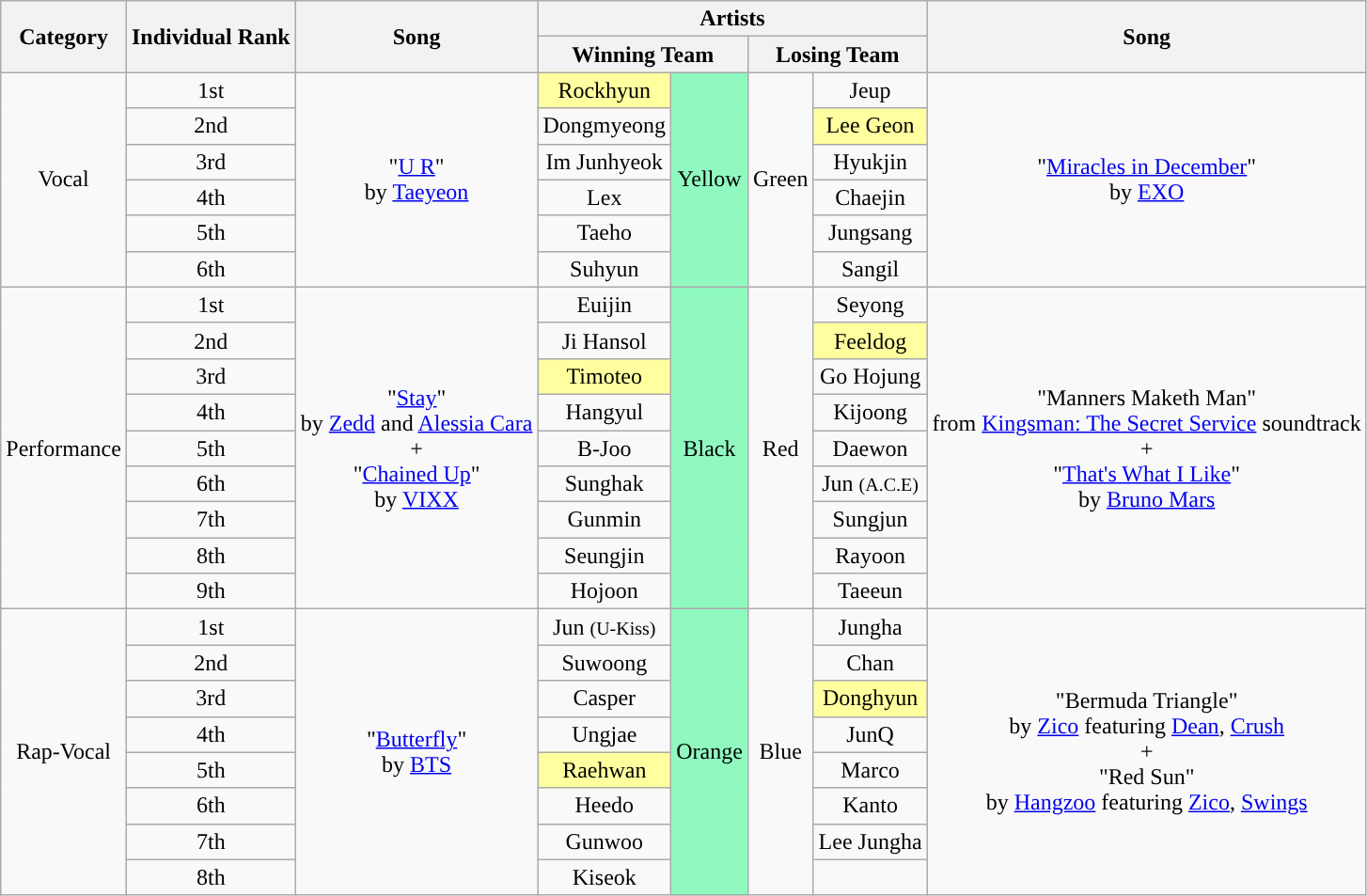<table class="wikitable" style="text-align: center;">
<tr>
<th rowspan="2">Category</th>
<th rowspan="2">Individual Rank</th>
<th rowspan="2">Song</th>
<th colspan="4">Artists</th>
<th rowspan="2">Song</th>
</tr>
<tr>
<th colspan="2">Winning Team</th>
<th colspan="2">Losing Team</th>
</tr>
<tr>
<td rowspan="6">Vocal</td>
<td>1st</td>
<td rowspan="6">"<a href='#'>U R</a>"<br>by <a href='#'>Taeyeon</a></td>
<td style="background:#FFFF9F;">Rockhyun</td>
<td rowspan="6" style="background:#90F9C0;">Yellow <br><small></small></td>
<td rowspan="6">Green <br><small></small></td>
<td>Jeup</td>
<td rowspan="6">"<a href='#'>Miracles in December</a>"<br>by <a href='#'>EXO</a></td>
</tr>
<tr>
<td>2nd</td>
<td>Dongmyeong</td>
<td style="background:#FFFF9F;">Lee Geon</td>
</tr>
<tr>
<td>3rd</td>
<td>Im Junhyeok</td>
<td>Hyukjin</td>
</tr>
<tr>
<td>4th</td>
<td>Lex</td>
<td>Chaejin</td>
</tr>
<tr>
<td>5th</td>
<td>Taeho</td>
<td>Jungsang</td>
</tr>
<tr>
<td>6th</td>
<td>Suhyun</td>
<td>Sangil</td>
</tr>
<tr>
<td rowspan="9">Performance</td>
<td>1st</td>
<td rowspan="9">"<a href='#'>Stay</a>"<br>by <a href='#'>Zedd</a> and <a href='#'>Alessia Cara</a><br>+<br>"<a href='#'>Chained Up</a>"<br>by <a href='#'>VIXX</a></td>
<td>Euijin</td>
<td rowspan="9" style="background:#90F9C0;">Black <br><small></small></td>
<td rowspan="9">Red <br><small></small></td>
<td>Seyong</td>
<td rowspan="9">"Manners Maketh Man"<br>from <a href='#'>Kingsman: The Secret Service</a> soundtrack<br>+<br>"<a href='#'>That's What I Like</a>"<br>by <a href='#'>Bruno Mars</a></td>
</tr>
<tr>
<td>2nd</td>
<td>Ji Hansol</td>
<td style="background:#FFFF9F;">Feeldog</td>
</tr>
<tr>
<td>3rd</td>
<td style="background:#FFFF9F;">Timoteo</td>
<td>Go Hojung</td>
</tr>
<tr>
<td>4th</td>
<td>Hangyul</td>
<td>Kijoong</td>
</tr>
<tr>
<td>5th</td>
<td>B-Joo</td>
<td>Daewon</td>
</tr>
<tr>
<td>6th</td>
<td>Sunghak</td>
<td>Jun <small>(A.C.E)</small></td>
</tr>
<tr>
<td>7th</td>
<td>Gunmin</td>
<td>Sungjun</td>
</tr>
<tr>
<td>8th</td>
<td>Seungjin</td>
<td>Rayoon</td>
</tr>
<tr>
<td>9th</td>
<td>Hojoon</td>
<td>Taeeun</td>
</tr>
<tr>
<td rowspan="8">Rap-Vocal</td>
<td>1st</td>
<td rowspan="8">"<a href='#'>Butterfly</a>"<br>by <a href='#'>BTS</a></td>
<td>Jun <small>(U-Kiss)</small></td>
<td rowspan="8" style="background:#90F9C0;">Orange <br><small></small></td>
<td rowspan="8">Blue <br><small></small></td>
<td>Jungha</td>
<td rowspan="8">"Bermuda Triangle"<br>by <a href='#'>Zico</a> featuring <a href='#'>Dean</a>, <a href='#'>Crush</a><br>+<br>"Red Sun"<br>by <a href='#'>Hangzoo</a> featuring <a href='#'>Zico</a>, <a href='#'>Swings</a></td>
</tr>
<tr>
<td>2nd</td>
<td>Suwoong</td>
<td>Chan</td>
</tr>
<tr>
<td>3rd</td>
<td>Casper</td>
<td style="background:#FFFF9F;">Donghyun</td>
</tr>
<tr>
<td>4th</td>
<td>Ungjae</td>
<td>JunQ</td>
</tr>
<tr>
<td>5th</td>
<td style="background:#FFFF9F;">Raehwan</td>
<td>Marco</td>
</tr>
<tr>
<td>6th</td>
<td>Heedo</td>
<td>Kanto</td>
</tr>
<tr>
<td>7th</td>
<td>Gunwoo</td>
<td>Lee Jungha</td>
</tr>
<tr>
<td>8th</td>
<td>Kiseok</td>
<td></td>
</tr>
</table>
